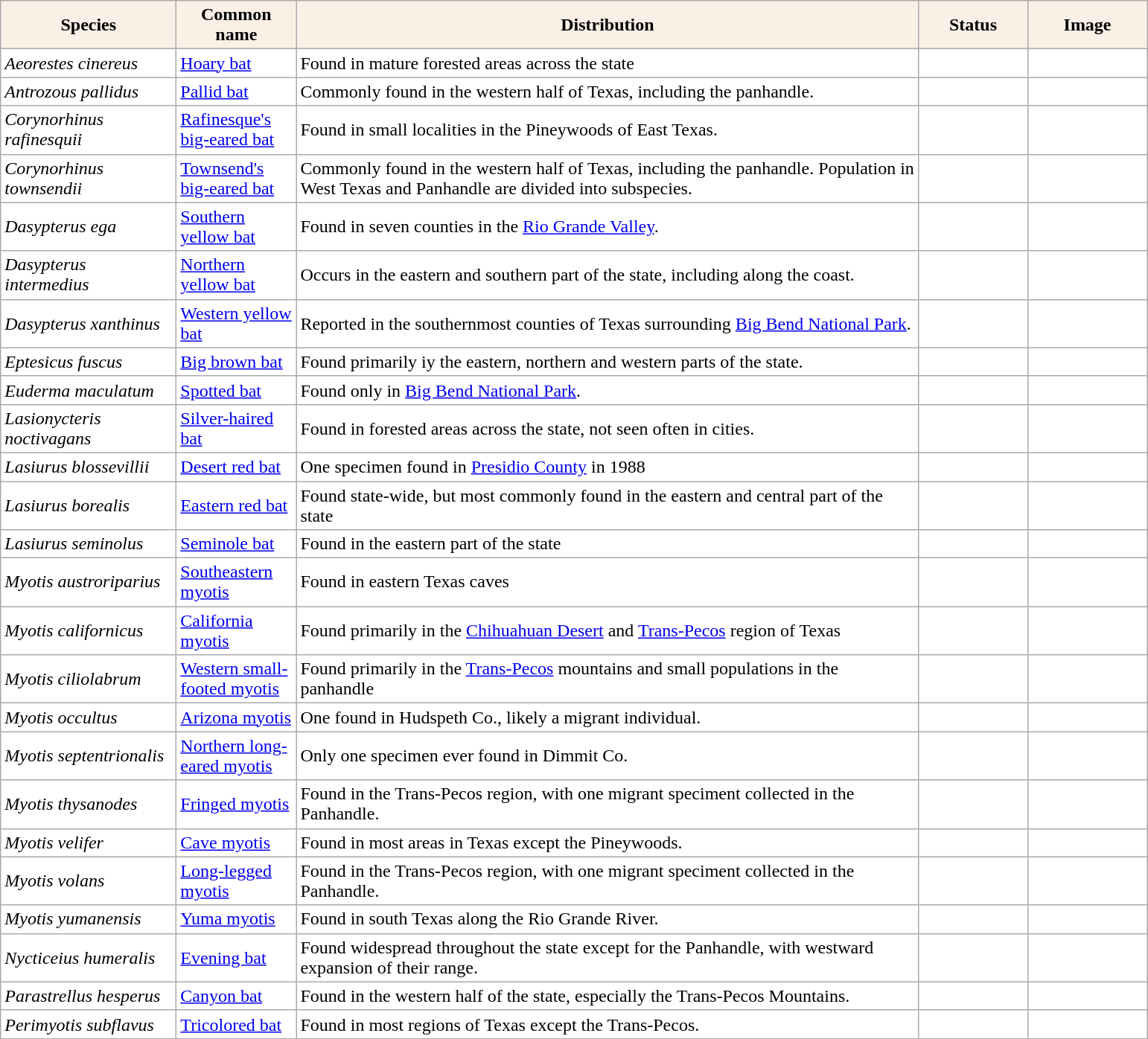<table class="sortable wikitable plainrowheaders" border="0" style="background:#ffffff" align="top" class="sortable wikitable">
<tr ->
<th scope="col" style="background-color:Linen; color:Black" width=150 px>Species</th>
<th scope="col" style="background-color:Linen; color:Black" width=100 px>Common name</th>
<th scope="col" style="background:Linen; color:Black" width=550 px>Distribution</th>
<th scope="col" style="background-color:Linen; color:Black" width=90 px>Status</th>
<th scope="col" style="background:Linen; color:Black" width=100 px>Image</th>
</tr>
<tr>
<td !scope="row" style="background:#ffffff"><em>Aeorestes cinereus</em></td>
<td><a href='#'>Hoary bat</a></td>
<td>Found in mature forested areas across the state</td>
<td></td>
<td></td>
</tr>
<tr>
<td !scope="row" style="background:#ffffff"><em>Antrozous pallidus</em></td>
<td><a href='#'>Pallid bat</a></td>
<td>Commonly found in the western half of Texas, including the panhandle.</td>
<td></td>
<td></td>
</tr>
<tr>
<td !scope="row" style="background:#ffffff"><em>Corynorhinus rafinesquii</em></td>
<td><a href='#'>Rafinesque's big-eared bat</a></td>
<td>Found in small localities in the Pineywoods of East Texas.</td>
<td></td>
<td></td>
</tr>
<tr>
<td !scope="row" style="background:#ffffff"><em>Corynorhinus townsendii</em></td>
<td><a href='#'>Townsend's big-eared bat</a></td>
<td>Commonly found in the western half of Texas, including the panhandle. Population in West Texas and Panhandle are divided into subspecies.</td>
<td></td>
<td></td>
</tr>
<tr>
<td !scope="row" style="background:#ffffff"><em>Dasypterus ega</em></td>
<td><a href='#'>Southern yellow bat</a></td>
<td>Found in seven counties in the <a href='#'>Rio Grande Valley</a>.</td>
<td></td>
<td></td>
</tr>
<tr>
<td !scope="row" style="background:#ffffff"><em>Dasypterus intermedius</em></td>
<td><a href='#'>Northern yellow bat</a></td>
<td>Occurs in the eastern and southern part of the state, including along the coast.</td>
<td></td>
<td></td>
</tr>
<tr>
<td !scope="row" style="background:#ffffff"><em>Dasypterus xanthinus</em></td>
<td><a href='#'>Western yellow bat</a></td>
<td>Reported in the southernmost counties of Texas surrounding <a href='#'>Big Bend National Park</a>.</td>
<td></td>
<td></td>
</tr>
<tr>
<td !scope="row" style="background:#ffffff"><em>Eptesicus fuscus</em></td>
<td><a href='#'>Big brown bat</a></td>
<td>Found primarily iy the eastern, northern and western parts of the state.</td>
<td></td>
<td></td>
</tr>
<tr>
<td !scope="row" style="background:#ffffff"><em>Euderma maculatum</em></td>
<td><a href='#'>Spotted bat</a></td>
<td>Found only in <a href='#'>Big Bend National Park</a>.</td>
<td></td>
<td></td>
</tr>
<tr>
<td !scope="row" style="background:#ffffff"><em>Lasionycteris noctivagans</em></td>
<td><a href='#'>Silver-haired bat</a></td>
<td>Found in forested areas across the state, not seen often in cities.</td>
<td></td>
<td></td>
</tr>
<tr>
<td !scope="row" style="background:#ffffff"><em>Lasiurus blossevillii</em></td>
<td><a href='#'>Desert red bat</a></td>
<td>One specimen found in <a href='#'>Presidio County</a> in 1988</td>
<td></td>
<td></td>
</tr>
<tr>
<td !scope="row" style="background:#ffffff"><em>Lasiurus borealis</em></td>
<td><a href='#'>Eastern red bat</a></td>
<td>Found state-wide, but most commonly found in the eastern and central part of the state</td>
<td></td>
<td></td>
</tr>
<tr>
<td !scope="row" style="background:#ffffff"><em>Lasiurus seminolus</em></td>
<td><a href='#'>Seminole bat</a></td>
<td>Found in the eastern part of the state</td>
<td></td>
<td></td>
</tr>
<tr>
<td !scope="row" style="background:#ffffff"><em>Myotis austroriparius</em></td>
<td><a href='#'>Southeastern myotis</a></td>
<td>Found in eastern Texas caves</td>
<td></td>
<td></td>
</tr>
<tr>
<td !scope="row" style="background:#ffffff"><em>Myotis californicus</em></td>
<td><a href='#'>California myotis</a></td>
<td>Found primarily in the <a href='#'>Chihuahuan Desert</a> and <a href='#'>Trans-Pecos</a> region of Texas</td>
<td></td>
<td></td>
</tr>
<tr>
<td !scope="row" style="background:#ffffff"><em>Myotis ciliolabrum</em></td>
<td><a href='#'>Western small-footed myotis</a></td>
<td>Found primarily in the <a href='#'>Trans-Pecos</a> mountains and small populations in the panhandle</td>
<td></td>
<td></td>
</tr>
<tr>
<td !scope="row" style="background:#ffffff"><em>Myotis occultus</em></td>
<td><a href='#'>Arizona myotis</a></td>
<td>One found in Hudspeth Co., likely a migrant individual.</td>
<td></td>
<td></td>
</tr>
<tr>
<td !scope="row" style="background:#ffffff"><em>Myotis septentrionalis</em></td>
<td><a href='#'>Northern long-eared myotis</a></td>
<td>Only one specimen ever found in Dimmit Co.</td>
<td></td>
<td></td>
</tr>
<tr>
<td !scope="row" style="background:#ffffff"><em>Myotis thysanodes</em></td>
<td><a href='#'>Fringed myotis</a></td>
<td>Found in the Trans-Pecos region, with one migrant speciment collected in the Panhandle.</td>
<td></td>
<td></td>
</tr>
<tr>
<td !scope="row" style="background:#ffffff"><em>Myotis velifer</em></td>
<td><a href='#'>Cave myotis</a></td>
<td>Found in most areas in Texas except the Pineywoods.</td>
<td></td>
<td></td>
</tr>
<tr>
<td !scope="row" style="background:#ffffff"><em>Myotis volans</em></td>
<td><a href='#'>Long-legged myotis</a></td>
<td>Found in the Trans-Pecos region, with one migrant speciment collected in the Panhandle.</td>
<td></td>
<td></td>
</tr>
<tr>
<td !scope="row" style="background:#ffffff"><em>Myotis yumanensis</em></td>
<td><a href='#'>Yuma myotis</a></td>
<td>Found in south Texas along the Rio Grande River.</td>
<td></td>
<td></td>
</tr>
<tr>
<td !scope="row" style="background:#ffffff"><em>Nycticeius humeralis</em></td>
<td><a href='#'>Evening bat</a></td>
<td>Found widespread throughout the state except for the Panhandle, with westward expansion of their range.</td>
<td></td>
<td></td>
</tr>
<tr>
<td !scope="row" style="background:#ffffff"><em>Parastrellus hesperus</em></td>
<td><a href='#'>Canyon bat</a></td>
<td>Found in the western half of the state, especially the Trans-Pecos Mountains.</td>
<td></td>
<td></td>
</tr>
<tr>
<td !scope="row" style="background:#ffffff"><em>Perimyotis subflavus</em></td>
<td><a href='#'>Tricolored bat</a></td>
<td>Found in most regions of Texas except the Trans-Pecos.</td>
<td></td>
<td></td>
</tr>
<tr>
</tr>
</table>
